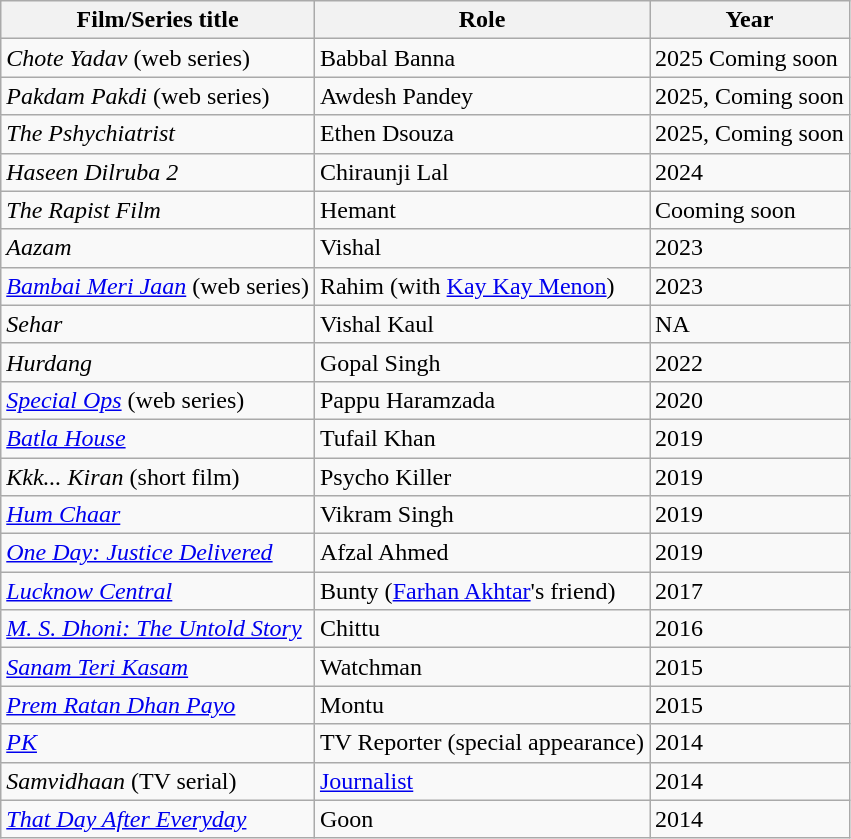<table class="wikitable">
<tr>
<th>Film/Series title</th>
<th>Role</th>
<th>Year</th>
</tr>
<tr>
<td><em>Chote Yadav</em> (web series)</td>
<td>Babbal Banna</td>
<td>2025 Coming soon</td>
</tr>
<tr>
<td><em>Pakdam Pakdi</em> (web series)</td>
<td>Awdesh Pandey</td>
<td>2025, Coming soon</td>
</tr>
<tr>
<td><em>The Pshychiatrist</em></td>
<td>Ethen Dsouza</td>
<td>2025, Coming soon</td>
</tr>
<tr>
<td><em>Haseen Dilruba 2</em></td>
<td>Chiraunji Lal</td>
<td>2024</td>
</tr>
<tr>
<td><em>The Rapist Film</em></td>
<td>Hemant</td>
<td>Cooming soon</td>
</tr>
<tr>
<td><em>Aazam</em></td>
<td>Vishal</td>
<td>2023</td>
</tr>
<tr>
<td><em><a href='#'>Bambai Meri Jaan</a></em> (web series)</td>
<td>Rahim  (with <a href='#'>Kay Kay Menon</a>)</td>
<td>2023</td>
</tr>
<tr>
<td><em>Sehar</em></td>
<td>Vishal Kaul</td>
<td>NA</td>
</tr>
<tr>
<td><em>Hurdang</em></td>
<td>Gopal Singh</td>
<td>2022</td>
</tr>
<tr>
<td><em><a href='#'>Special Ops</a></em> (web series)</td>
<td>Pappu Haramzada</td>
<td>2020</td>
</tr>
<tr>
<td><em><a href='#'>Batla House</a></em></td>
<td>Tufail Khan</td>
<td>2019</td>
</tr>
<tr>
<td><em>Kkk... Kiran</em> (short film)</td>
<td>Psycho Killer</td>
<td>2019</td>
</tr>
<tr>
<td><em><a href='#'>Hum Chaar</a></em></td>
<td>Vikram Singh</td>
<td>2019</td>
</tr>
<tr>
<td><em><a href='#'>One Day: Justice Delivered</a></em></td>
<td>Afzal Ahmed</td>
<td>2019</td>
</tr>
<tr>
<td><em><a href='#'>Lucknow Central</a></em></td>
<td>Bunty (<a href='#'>Farhan Akhtar</a>'s friend)</td>
<td>2017</td>
</tr>
<tr>
<td><em><a href='#'>M. S. Dhoni: The Untold Story</a></em></td>
<td>Chittu</td>
<td>2016</td>
</tr>
<tr>
<td><em><a href='#'>Sanam Teri Kasam</a></em></td>
<td>Watchman</td>
<td>2015</td>
</tr>
<tr>
<td><em><a href='#'>Prem Ratan Dhan Payo</a></em></td>
<td>Montu</td>
<td>2015</td>
</tr>
<tr>
<td><em><a href='#'>PK</a></em></td>
<td>TV Reporter (special appearance)</td>
<td>2014</td>
</tr>
<tr>
<td><em>Samvidhaan</em> (TV serial)</td>
<td><a href='#'>Journalist</a></td>
<td>2014</td>
</tr>
<tr>
<td><em><a href='#'>That Day After Everyday</a></em></td>
<td>Goon</td>
<td>2014</td>
</tr>
</table>
